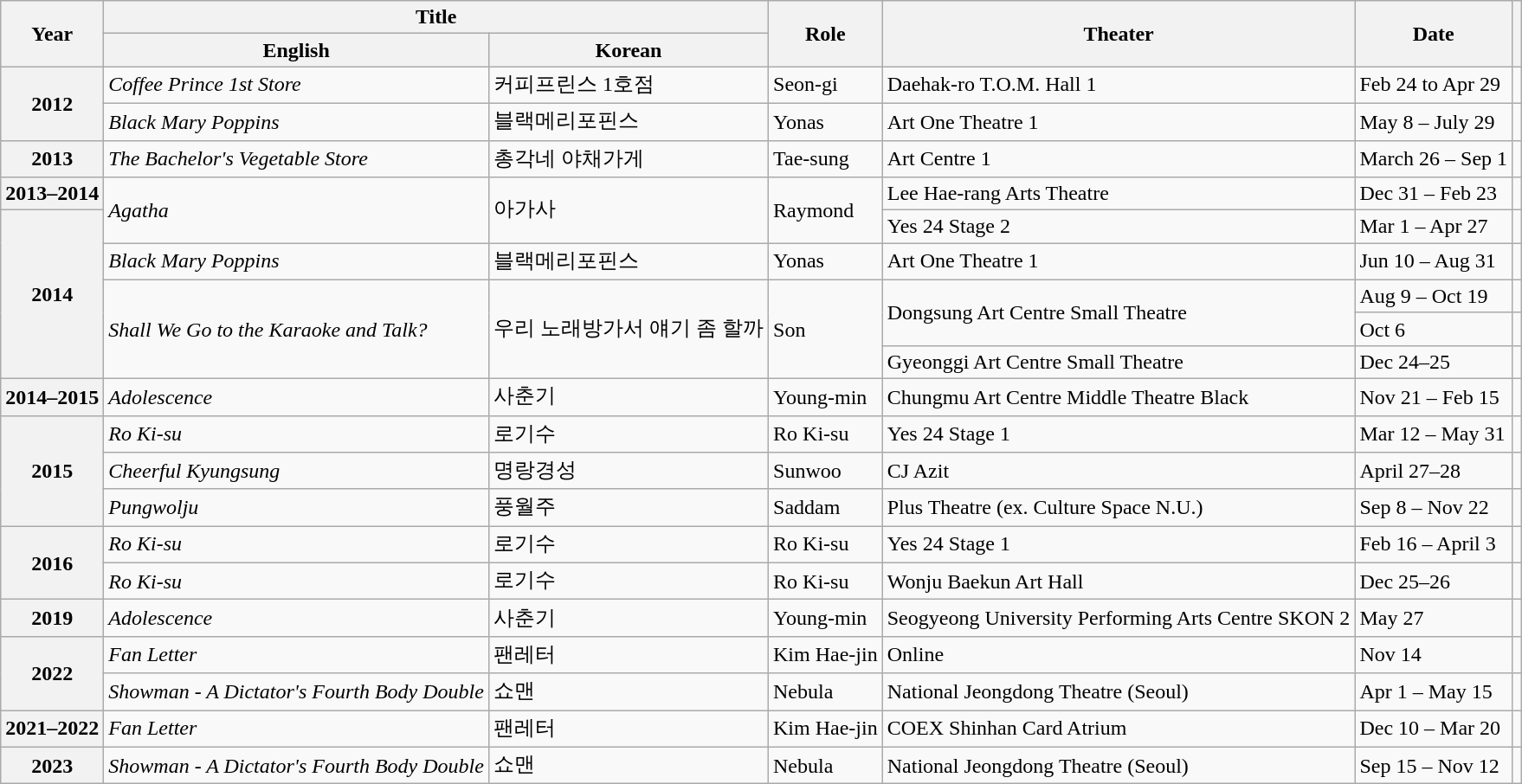<table class="wikitable sortable plainrowheaders">
<tr>
<th scope="col" rowspan="2">Year</th>
<th scope="col" colspan="2">Title</th>
<th scope="col" rowspan="2">Role</th>
<th scope="col" rowspan="2">Theater</th>
<th scope="col" rowspan="2">Date</th>
<th scope="col" rowspan="2" class="unsortable"></th>
</tr>
<tr>
<th>English</th>
<th>Korean</th>
</tr>
<tr>
<th scope="row" rowspan="2">2012</th>
<td><em>Coffee Prince 1st Store</em></td>
<td>커피프린스 1호점</td>
<td>Seon-gi</td>
<td>Daehak-ro T.O.M. Hall 1</td>
<td>Feb 24 to Apr 29</td>
<td></td>
</tr>
<tr>
<td><em>Black Mary Poppins</em></td>
<td>블랙메리포핀스</td>
<td>Yonas</td>
<td>Art One Theatre 1</td>
<td>May 8 – July 29</td>
<td></td>
</tr>
<tr>
<th scope="row">2013</th>
<td><em>The Bachelor's Vegetable Store</em></td>
<td>총각네 야채가게</td>
<td>Tae-sung</td>
<td>Art Centre 1</td>
<td>March 26 – Sep 1</td>
<td></td>
</tr>
<tr>
<th scope="row">2013–2014</th>
<td rowspan="2"><em>Agatha</em></td>
<td rowspan="2">아가사</td>
<td rowspan="2">Raymond</td>
<td>Lee Hae-rang Arts Theatre</td>
<td>Dec 31 – Feb 23</td>
<td></td>
</tr>
<tr>
<th scope="row" rowspan="5">2014</th>
<td>Yes 24 Stage 2</td>
<td>Mar 1 – Apr 27</td>
<td></td>
</tr>
<tr>
<td><em>Black Mary Poppins</em></td>
<td>블랙메리포핀스</td>
<td>Yonas</td>
<td>Art One Theatre 1</td>
<td>Jun 10 – Aug 31</td>
<td></td>
</tr>
<tr>
<td rowspan="3"><em>Shall We Go to the Karaoke and Talk?</em></td>
<td rowspan="3">우리 노래방가서 얘기 좀 할까</td>
<td rowspan="3">Son</td>
<td rowspan="2">Dongsung Art Centre Small Theatre</td>
<td>Aug 9 – Oct 19</td>
<td></td>
</tr>
<tr>
<td>Oct 6</td>
<td></td>
</tr>
<tr>
<td>Gyeonggi Art Centre Small Theatre</td>
<td>Dec 24–25</td>
<td></td>
</tr>
<tr>
<th scope="row">2014–2015</th>
<td><em>Adolescence</em></td>
<td>사춘기</td>
<td>Young-min</td>
<td>Chungmu Art Centre Middle Theatre Black</td>
<td>Nov 21 – Feb 15</td>
<td></td>
</tr>
<tr>
<th rowspan="3" scope="row">2015</th>
<td><em>Ro Ki-su</em></td>
<td>로기수</td>
<td>Ro Ki-su</td>
<td>Yes 24 Stage 1</td>
<td>Mar 12 – May 31</td>
<td></td>
</tr>
<tr>
<td><em>Cheerful Kyungsung</em></td>
<td>명랑경성</td>
<td>Sunwoo</td>
<td>CJ Azit</td>
<td>April 27–28</td>
<td></td>
</tr>
<tr>
<td><em>Pungwolju</em></td>
<td>풍월주</td>
<td>Saddam</td>
<td>Plus Theatre (ex. Culture Space N.U.)</td>
<td>Sep 8 – Nov 22</td>
<td></td>
</tr>
<tr>
<th scope="row" rowspan="2">2016</th>
<td><em>Ro Ki-su</em></td>
<td>로기수</td>
<td>Ro Ki-su</td>
<td>Yes 24 Stage 1</td>
<td>Feb 16 – April 3</td>
<td></td>
</tr>
<tr>
<td><em>Ro Ki-su</em></td>
<td>로기수</td>
<td>Ro Ki-su</td>
<td>Wonju Baekun Art Hall</td>
<td>Dec 25–26</td>
<td></td>
</tr>
<tr>
<th scope="row">2019</th>
<td><em>Adolescence</em></td>
<td>사춘기</td>
<td>Young-min</td>
<td>Seogyeong University Performing Arts Centre SKON 2</td>
<td>May 27</td>
<td></td>
</tr>
<tr>
<th scope="row" rowspan="2">2022</th>
<td><em>Fan Letter</em></td>
<td>팬레터</td>
<td>Kim Hae-jin</td>
<td>Online</td>
<td>Nov 14</td>
<td></td>
</tr>
<tr>
<td><em>Showman - A Dictator's Fourth Body Double</em></td>
<td>쇼맨</td>
<td>Nebula</td>
<td>National Jeongdong Theatre (Seoul)</td>
<td>Apr 1 – May 15</td>
<td></td>
</tr>
<tr>
<th scope="row">2021–2022</th>
<td><em>Fan Letter</em></td>
<td>팬레터</td>
<td>Kim Hae-jin</td>
<td>COEX Shinhan Card Atrium</td>
<td>Dec 10 – Mar 20</td>
<td></td>
</tr>
<tr>
<th scope="row">2023</th>
<td><em>Showman - A Dictator's Fourth Body Double</em></td>
<td>쇼맨</td>
<td>Nebula</td>
<td>National Jeongdong Theatre (Seoul)</td>
<td>Sep 15 – Nov 12</td>
<td></td>
</tr>
</table>
